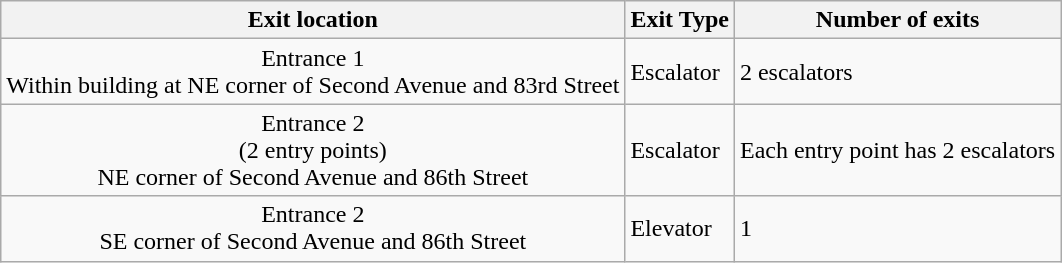<table class="wikitable">
<tr>
<th>Exit location</th>
<th>Exit Type</th>
<th>Number of exits</th>
</tr>
<tr>
<td style="text-align:center;">Entrance 1 <br> Within building at NE corner of Second Avenue and 83rd Street</td>
<td>Escalator</td>
<td>2 escalators</td>
</tr>
<tr>
<td style="text-align:center;">Entrance 2<br>(2 entry points)<br>NE corner of Second Avenue and 86th Street</td>
<td>Escalator</td>
<td>Each entry point has 2 escalators</td>
</tr>
<tr>
<td style="text-align:center;">Entrance 2<br> SE corner of Second Avenue and 86th Street</td>
<td>Elevator </td>
<td>1</td>
</tr>
</table>
